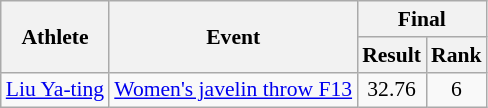<table class=wikitable style="font-size:90%; text=align:center">
<tr>
<th rowspan="2">Athlete</th>
<th rowspan="2">Event</th>
<th colspan="2">Final</th>
</tr>
<tr>
<th>Result</th>
<th>Rank</th>
</tr>
<tr>
<td align="left"><a href='#'>Liu Ya-ting</a></td>
<td align="left"><a href='#'>Women's javelin throw F13</a></td>
<td align="center">32.76</td>
<td align="center">6</td>
</tr>
</table>
